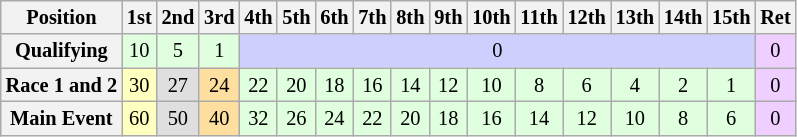<table class="wikitable" style="font-size:85%; text-align:center">
<tr>
<th>Position</th>
<th>1st</th>
<th>2nd</th>
<th>3rd</th>
<th>4th</th>
<th>5th</th>
<th>6th</th>
<th>7th</th>
<th>8th</th>
<th>9th</th>
<th>10th</th>
<th>11th</th>
<th>12th</th>
<th>13th</th>
<th>14th</th>
<th>15th</th>
<th>Ret</th>
</tr>
<tr>
<th>Qualifying</th>
<td style="background:#dfffdf;">10</td>
<td style="background:#dfffdf;">5</td>
<td style="background:#dfffdf;">1</td>
<td colspan="12" style="background:#cfcfff;">0</td>
<td style="background:#efcfff;">0</td>
</tr>
<tr>
<th>Race 1 and 2</th>
<td style="background:#ffffbf;">30</td>
<td style="background:#dfdfdf;">27</td>
<td style="background:#ffdf9f;">24</td>
<td style="background:#dfffdf;">22</td>
<td style="background:#dfffdf;">20</td>
<td style="background:#dfffdf;">18</td>
<td style="background:#dfffdf;">16</td>
<td style="background:#dfffdf;">14</td>
<td style="background:#dfffdf;">12</td>
<td style="background:#dfffdf;">10</td>
<td style="background:#dfffdf;">8</td>
<td style="background:#dfffdf;">6</td>
<td style="background:#dfffdf;">4</td>
<td style="background:#dfffdf;">2</td>
<td style="background:#dfffdf;">1</td>
<td style="background:#efcfff;">0</td>
</tr>
<tr>
<th>Main Event</th>
<td style="background:#ffffbf;">60</td>
<td style="background:#dfdfdf;">50</td>
<td style="background:#ffdf9f;">40</td>
<td style="background:#dfffdf;">32</td>
<td style="background:#dfffdf;">26</td>
<td style="background:#dfffdf;">24</td>
<td style="background:#dfffdf;">22</td>
<td style="background:#dfffdf;">20</td>
<td style="background:#dfffdf;">18</td>
<td style="background:#dfffdf;">16</td>
<td style="background:#dfffdf;">14</td>
<td style="background:#dfffdf;">12</td>
<td style="background:#dfffdf;">10</td>
<td style="background:#dfffdf;">8</td>
<td style="background:#dfffdf;">6</td>
<td style="background:#efcfff;">0</td>
</tr>
</table>
